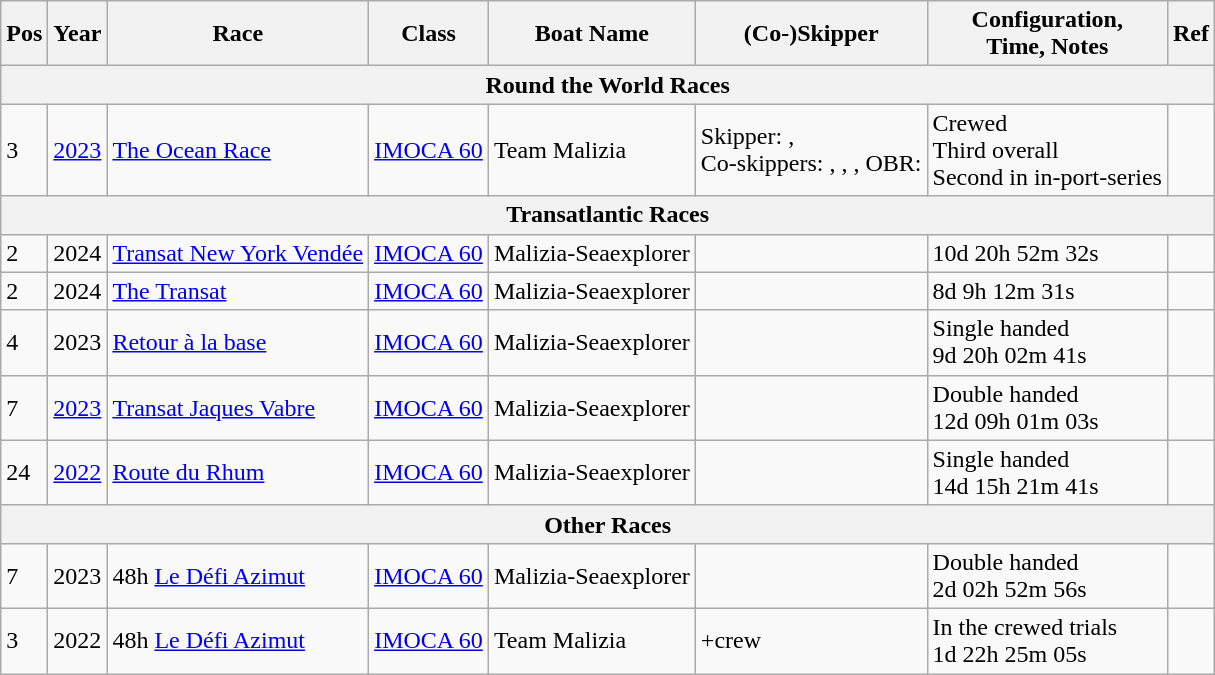<table class="wikitable sortable">
<tr>
<th>Pos</th>
<th>Year</th>
<th>Race</th>
<th>Class</th>
<th>Boat Name</th>
<th>(Co-)Skipper</th>
<th>Configuration,<br>Time, Notes</th>
<th>Ref</th>
</tr>
<tr>
<th colspan="8"><strong>Round the World Races</strong></th>
</tr>
<tr>
<td>3</td>
<td><a href='#'>2023</a></td>
<td><a href='#'>The Ocean Race</a></td>
<td><a href='#'>IMOCA 60</a></td>
<td>Team Malizia</td>
<td>Skipper: , <br>Co-skippers: , , , 
OBR: </td>
<td>Crewed<br>Third overall<br>Second in in-port-series</td>
<td></td>
</tr>
<tr>
<th colspan="8"><strong>Transatlantic Races</strong></th>
</tr>
<tr>
<td>2</td>
<td>2024</td>
<td><a href='#'>Transat New York Vendée</a></td>
<td><a href='#'>IMOCA 60</a></td>
<td>Malizia-Seaexplorer</td>
<td></td>
<td>10d 20h 52m 32s</td>
<td></td>
</tr>
<tr>
<td>2</td>
<td>2024</td>
<td><a href='#'>The Transat</a></td>
<td><a href='#'>IMOCA 60</a></td>
<td>Malizia-Seaexplorer</td>
<td></td>
<td>8d 9h 12m 31s</td>
<td></td>
</tr>
<tr>
<td>4</td>
<td>2023</td>
<td><a href='#'>Retour à la base</a></td>
<td><a href='#'>IMOCA 60</a></td>
<td>Malizia-Seaexplorer</td>
<td></td>
<td>Single handed<br>9d 20h 02m 41s</td>
<td></td>
</tr>
<tr>
<td>7</td>
<td><a href='#'>2023</a></td>
<td><a href='#'>Transat Jaques Vabre</a></td>
<td><a href='#'>IMOCA 60</a></td>
<td>Malizia-Seaexplorer</td>
<td> </td>
<td>Double handed<br>12d 09h 01m 03s</td>
<td></td>
</tr>
<tr>
<td>24</td>
<td><a href='#'>2022</a></td>
<td><a href='#'>Route du Rhum</a></td>
<td><a href='#'>IMOCA 60</a></td>
<td>Malizia-Seaexplorer</td>
<td></td>
<td>Single handed<br>14d 15h 21m 41s</td>
<td></td>
</tr>
<tr>
<th colspan="8"><strong>Other Races</strong></th>
</tr>
<tr>
<td>7</td>
<td>2023</td>
<td>48h <a href='#'>Le Défi Azimut</a></td>
<td><a href='#'>IMOCA 60</a></td>
<td>Malizia-Seaexplorer</td>
<td> </td>
<td>Double handed<br>2d 02h 52m 56s</td>
<td></td>
</tr>
<tr>
<td>3</td>
<td>2022</td>
<td>48h <a href='#'>Le Défi Azimut</a></td>
<td><a href='#'>IMOCA 60</a></td>
<td>Team Malizia</td>
<td> +crew</td>
<td>In the crewed trials<br>1d 22h 25m 05s</td>
<td></td>
</tr>
</table>
